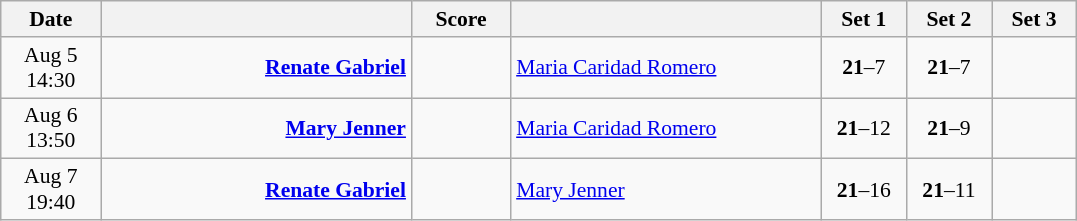<table class="wikitable" style="text-align: center; font-size:90% ">
<tr>
<th width="60">Date</th>
<th align="right" width="200"></th>
<th width="60">Score</th>
<th align="left" width="200"></th>
<th width="50">Set 1</th>
<th width="50">Set 2</th>
<th width="50">Set 3</th>
</tr>
<tr>
<td>Aug 5<br>14:30</td>
<td align="right"><strong><a href='#'>Renate Gabriel</a> </strong></td>
<td align="center"></td>
<td align="left"> <a href='#'>Maria Caridad Romero</a></td>
<td><strong>21</strong>–7</td>
<td><strong>21</strong>–7</td>
<td></td>
</tr>
<tr>
<td>Aug 6<br>13:50</td>
<td align="right"><strong><a href='#'>Mary Jenner</a> </strong></td>
<td align="center"></td>
<td align="left"> <a href='#'>Maria Caridad Romero</a></td>
<td><strong>21</strong>–12</td>
<td><strong>21</strong>–9</td>
<td></td>
</tr>
<tr>
<td>Aug 7<br>19:40</td>
<td align="right"><strong><a href='#'>Renate Gabriel</a> </strong></td>
<td align="center"></td>
<td align="left"> <a href='#'>Mary Jenner</a></td>
<td><strong>21</strong>–16</td>
<td><strong>21</strong>–11</td>
<td></td>
</tr>
</table>
